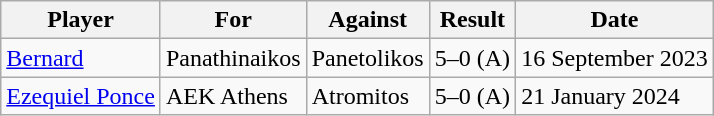<table class="wikitable sortable">
<tr>
<th>Player</th>
<th>For</th>
<th>Against</th>
<th style="text-align:center">Result</th>
<th>Date</th>
</tr>
<tr>
<td> <a href='#'>Bernard</a></td>
<td>Panathinaikos</td>
<td>Panetolikos</td>
<td>5–0 (A)</td>
<td>16 September 2023</td>
</tr>
<tr>
<td> <a href='#'>Ezequiel Ponce</a></td>
<td>AEK Athens</td>
<td>Atromitos</td>
<td>5–0 (A)</td>
<td>21 January 2024</td>
</tr>
</table>
